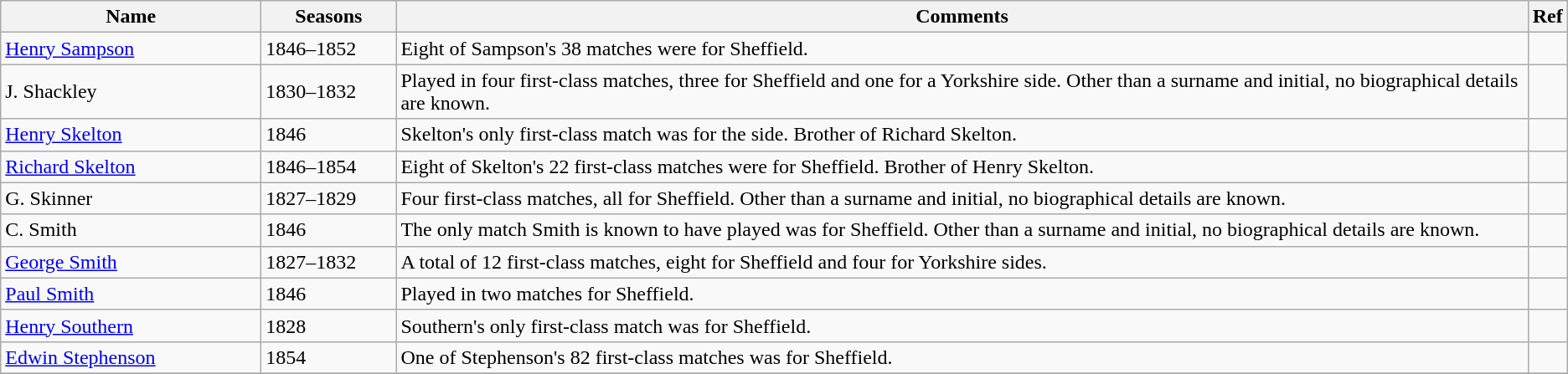<table class="wikitable">
<tr>
<th style="width:200px">Name</th>
<th style="width: 100px">Seasons</th>
<th>Comments</th>
<th>Ref</th>
</tr>
<tr>
<td><a href='#'>Henry Sampson</a></td>
<td>1846–1852</td>
<td>Eight of Sampson's 38 matches were for Sheffield.</td>
<td></td>
</tr>
<tr>
<td>J. Shackley</td>
<td>1830–1832</td>
<td>Played in four first-class matches, three for Sheffield and one for a Yorkshire side. Other than a surname and initial, no biographical details are known.</td>
<td></td>
</tr>
<tr>
<td><a href='#'>Henry Skelton</a></td>
<td>1846</td>
<td>Skelton's only first-class match was for the side. Brother of Richard Skelton.</td>
<td></td>
</tr>
<tr>
<td><a href='#'>Richard Skelton</a></td>
<td>1846–1854</td>
<td>Eight of Skelton's 22 first-class matches were for Sheffield. Brother of Henry Skelton.</td>
<td></td>
</tr>
<tr>
<td>G. Skinner</td>
<td>1827–1829</td>
<td>Four first-class matches, all for Sheffield. Other than a surname and initial, no biographical details are known.</td>
<td></td>
</tr>
<tr>
<td>C. Smith</td>
<td>1846</td>
<td>The only match Smith is known to have played was for Sheffield. Other than a surname and initial, no biographical details are known.</td>
<td></td>
</tr>
<tr>
<td><a href='#'>George Smith</a></td>
<td>1827–1832</td>
<td>A total of 12 first-class matches, eight for Sheffield and four for Yorkshire sides.</td>
<td></td>
</tr>
<tr>
<td><a href='#'>Paul Smith</a></td>
<td>1846</td>
<td>Played in two matches for Sheffield.</td>
<td></td>
</tr>
<tr>
<td><a href='#'>Henry Southern</a></td>
<td>1828</td>
<td>Southern's only first-class match was for Sheffield.</td>
<td></td>
</tr>
<tr>
<td><a href='#'>Edwin Stephenson</a></td>
<td>1854</td>
<td>One of Stephenson's 82 first-class matches was for Sheffield.</td>
<td></td>
</tr>
<tr>
</tr>
</table>
